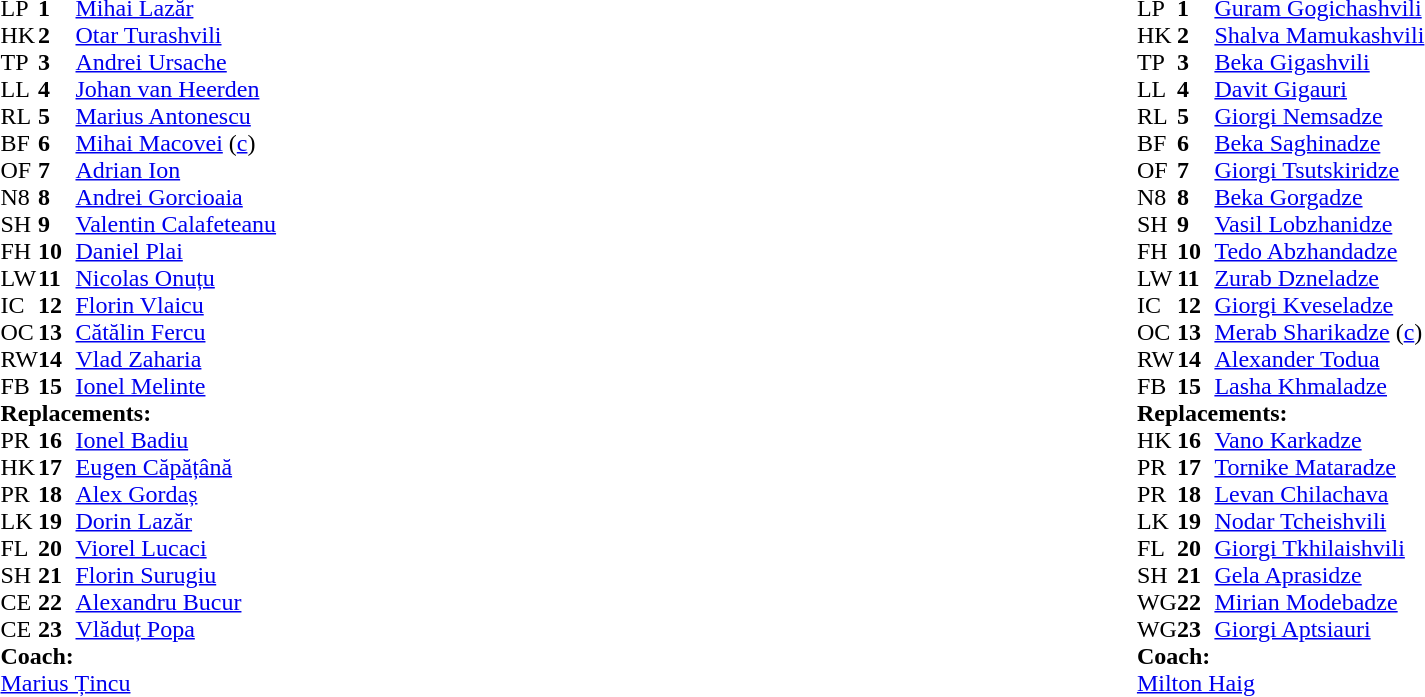<table style="width:100%">
<tr>
<td style="vertical-align:top;width:50%"><br><table cellspacing="0" cellpadding="0">
<tr>
<th width="25"></th>
<th width="25"></th>
</tr>
<tr>
<td>LP</td>
<td><strong>1</strong></td>
<td><a href='#'>Mihai Lazăr</a></td>
<td></td>
<td></td>
</tr>
<tr>
<td>HK</td>
<td><strong>2</strong></td>
<td><a href='#'>Otar Turashvili</a></td>
<td></td>
<td></td>
</tr>
<tr>
<td>TP</td>
<td><strong>3</strong></td>
<td><a href='#'>Andrei Ursache</a></td>
<td></td>
<td></td>
<td></td>
</tr>
<tr>
<td>LL</td>
<td><strong>4</strong></td>
<td><a href='#'>Johan van Heerden</a></td>
<td></td>
<td></td>
</tr>
<tr>
<td>RL</td>
<td><strong>5</strong></td>
<td><a href='#'>Marius Antonescu</a></td>
</tr>
<tr>
<td>BF</td>
<td><strong>6</strong></td>
<td><a href='#'>Mihai Macovei</a> (<a href='#'>c</a>)</td>
</tr>
<tr>
<td>OF</td>
<td><strong>7</strong></td>
<td><a href='#'>Adrian Ion</a></td>
</tr>
<tr>
<td>N8</td>
<td><strong>8</strong></td>
<td><a href='#'>Andrei Gorcioaia</a></td>
<td></td>
<td></td>
</tr>
<tr>
<td>SH</td>
<td><strong>9</strong></td>
<td><a href='#'>Valentin Calafeteanu</a></td>
<td></td>
<td></td>
</tr>
<tr>
<td>FH</td>
<td><strong>10</strong></td>
<td><a href='#'>Daniel Plai</a></td>
<td></td>
<td></td>
</tr>
<tr>
<td>LW</td>
<td><strong>11</strong></td>
<td><a href='#'>Nicolas Onuțu</a></td>
<td></td>
<td></td>
</tr>
<tr>
<td>IC</td>
<td><strong>12</strong></td>
<td><a href='#'>Florin Vlaicu</a></td>
</tr>
<tr>
<td>OC</td>
<td><strong>13</strong></td>
<td><a href='#'>Cătălin Fercu</a></td>
</tr>
<tr>
<td>RW</td>
<td><strong>14</strong></td>
<td><a href='#'>Vlad Zaharia</a></td>
</tr>
<tr>
<td>FB</td>
<td><strong>15</strong></td>
<td><a href='#'>Ionel Melinte</a></td>
</tr>
<tr>
<td colspan="4"><strong>Replacements:</strong></td>
</tr>
<tr>
<td>PR</td>
<td><strong>16</strong></td>
<td><a href='#'>Ionel Badiu</a></td>
<td></td>
<td></td>
<td></td>
</tr>
<tr>
<td>HK</td>
<td><strong>17</strong></td>
<td><a href='#'>Eugen Căpățână</a></td>
<td></td>
<td></td>
</tr>
<tr>
<td>PR</td>
<td><strong>18</strong></td>
<td><a href='#'>Alex Gordaș</a></td>
<td></td>
<td></td>
</tr>
<tr>
<td>LK</td>
<td><strong>19</strong></td>
<td><a href='#'>Dorin Lazăr</a></td>
<td></td>
<td></td>
</tr>
<tr>
<td>FL</td>
<td><strong>20</strong></td>
<td><a href='#'>Viorel Lucaci</a></td>
<td></td>
<td></td>
</tr>
<tr>
<td>SH</td>
<td><strong>21</strong></td>
<td><a href='#'>Florin Surugiu</a></td>
<td></td>
<td></td>
</tr>
<tr>
<td>CE</td>
<td><strong>22</strong></td>
<td><a href='#'>Alexandru Bucur</a></td>
<td></td>
<td></td>
</tr>
<tr>
<td>CE</td>
<td><strong>23</strong></td>
<td><a href='#'>Vlăduț Popa</a></td>
<td></td>
<td></td>
</tr>
<tr>
<td colspan="4"><strong>Coach:</strong></td>
</tr>
<tr>
<td colspan="4"><a href='#'>Marius Țincu</a></td>
</tr>
</table>
</td>
<td style="vertical-align:top"></td>
<td style="vertical-align:top;width:40%"><br><table cellspacing="0" cellpadding="0">
<tr>
<th width="25"></th>
<th width="25"></th>
</tr>
<tr>
<td>LP</td>
<td><strong>1</strong></td>
<td><a href='#'>Guram Gogichashvili</a></td>
<td></td>
<td></td>
</tr>
<tr>
<td>HK</td>
<td><strong>2</strong></td>
<td><a href='#'>Shalva Mamukashvili</a></td>
<td></td>
<td></td>
</tr>
<tr>
<td>TP</td>
<td><strong>3</strong></td>
<td><a href='#'>Beka Gigashvili</a></td>
<td></td>
<td></td>
</tr>
<tr>
<td>LL</td>
<td><strong>4</strong></td>
<td><a href='#'>Davit Gigauri</a></td>
<td></td>
<td></td>
</tr>
<tr>
<td>RL</td>
<td><strong>5</strong></td>
<td><a href='#'>Giorgi Nemsadze</a></td>
</tr>
<tr>
<td>BF</td>
<td><strong>6</strong></td>
<td><a href='#'>Beka Saghinadze</a></td>
<td></td>
<td></td>
</tr>
<tr>
<td>OF</td>
<td><strong>7</strong></td>
<td><a href='#'>Giorgi Tsutskiridze</a></td>
</tr>
<tr>
<td>N8</td>
<td><strong>8</strong></td>
<td><a href='#'>Beka Gorgadze</a></td>
</tr>
<tr>
<td>SH</td>
<td><strong>9</strong></td>
<td><a href='#'>Vasil Lobzhanidze</a></td>
<td></td>
<td></td>
</tr>
<tr>
<td>FH</td>
<td><strong>10</strong></td>
<td><a href='#'>Tedo Abzhandadze</a></td>
</tr>
<tr>
<td>LW</td>
<td><strong>11</strong></td>
<td><a href='#'>Zurab Dzneladze</a></td>
</tr>
<tr>
<td>IC</td>
<td><strong>12</strong></td>
<td><a href='#'>Giorgi Kveseladze</a></td>
</tr>
<tr>
<td>OC</td>
<td><strong>13</strong></td>
<td><a href='#'>Merab Sharikadze</a> (<a href='#'>c</a>)</td>
</tr>
<tr>
<td>RW</td>
<td><strong>14</strong></td>
<td><a href='#'>Alexander Todua</a></td>
<td></td>
<td></td>
</tr>
<tr>
<td>FB</td>
<td><strong>15</strong></td>
<td><a href='#'>Lasha Khmaladze</a></td>
</tr>
<tr>
<td colspan="4"><strong>Replacements:</strong></td>
</tr>
<tr>
<td>HK</td>
<td><strong>16</strong></td>
<td><a href='#'>Vano Karkadze</a></td>
<td></td>
<td></td>
</tr>
<tr>
<td>PR</td>
<td><strong>17</strong></td>
<td><a href='#'>Tornike Mataradze</a></td>
<td></td>
<td></td>
</tr>
<tr>
<td>PR</td>
<td><strong>18</strong></td>
<td><a href='#'>Levan Chilachava</a></td>
<td></td>
<td></td>
</tr>
<tr>
<td>LK</td>
<td><strong>19</strong></td>
<td><a href='#'>Nodar Tcheishvili</a></td>
<td></td>
<td></td>
</tr>
<tr>
<td>FL</td>
<td><strong>20</strong></td>
<td><a href='#'>Giorgi Tkhilaishvili</a></td>
<td></td>
<td></td>
</tr>
<tr>
<td>SH</td>
<td><strong>21</strong></td>
<td><a href='#'>Gela Aprasidze</a></td>
<td></td>
<td></td>
</tr>
<tr>
<td>WG</td>
<td><strong>22</strong></td>
<td><a href='#'>Mirian Modebadze</a></td>
<td></td>
<td></td>
</tr>
<tr>
<td>WG</td>
<td><strong>23</strong></td>
<td><a href='#'>Giorgi Aptsiauri</a></td>
</tr>
<tr>
<td colspan="4"><strong>Coach:</strong></td>
</tr>
<tr>
<td colspan="4"><a href='#'>Milton Haig</a></td>
</tr>
</table>
</td>
</tr>
</table>
